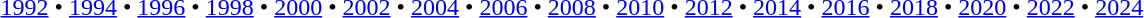<table id=toc class=toc summary=Contents>
<tr>
<td align=center><br><a href='#'>1992</a> • <a href='#'>1994</a> • <a href='#'>1996</a> • <a href='#'>1998</a> • <a href='#'>2000</a> • <a href='#'>2002</a> • <a href='#'>2004</a> • <a href='#'>2006</a> • <a href='#'>2008</a> • <a href='#'>2010</a> • <a href='#'>2012</a> • <a href='#'>2014</a> • <a href='#'>2016</a> • <a href='#'>2018</a> • <a href='#'>2020</a> • <a href='#'>2022</a> • <a href='#'>2024</a></td>
</tr>
</table>
